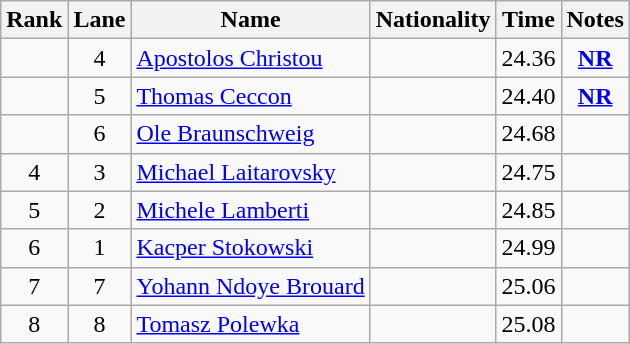<table class="wikitable sortable" style="text-align:center">
<tr>
<th>Rank</th>
<th>Lane</th>
<th>Name</th>
<th>Nationality</th>
<th>Time</th>
<th>Notes</th>
</tr>
<tr>
<td></td>
<td>4</td>
<td align=left><a href='#'>Apostolos Christou</a></td>
<td align=left></td>
<td>24.36</td>
<td><strong><a href='#'>NR</a></strong></td>
</tr>
<tr>
<td></td>
<td>5</td>
<td align=left><a href='#'>Thomas Ceccon</a></td>
<td align=left></td>
<td>24.40</td>
<td><strong><a href='#'>NR</a></strong></td>
</tr>
<tr>
<td></td>
<td>6</td>
<td align=left><a href='#'>Ole Braunschweig</a></td>
<td align=left></td>
<td>24.68</td>
<td></td>
</tr>
<tr>
<td>4</td>
<td>3</td>
<td align=left><a href='#'>Michael Laitarovsky</a></td>
<td align=left></td>
<td>24.75</td>
<td></td>
</tr>
<tr>
<td>5</td>
<td>2</td>
<td align=left><a href='#'>Michele Lamberti</a></td>
<td align=left></td>
<td>24.85</td>
<td></td>
</tr>
<tr>
<td>6</td>
<td>1</td>
<td align=left><a href='#'>Kacper Stokowski</a></td>
<td align=left></td>
<td>24.99</td>
<td></td>
</tr>
<tr>
<td>7</td>
<td>7</td>
<td align=left><a href='#'>Yohann Ndoye Brouard</a></td>
<td align=left></td>
<td>25.06</td>
<td></td>
</tr>
<tr>
<td>8</td>
<td>8</td>
<td align=left><a href='#'>Tomasz Polewka</a></td>
<td align=left></td>
<td>25.08</td>
<td></td>
</tr>
</table>
